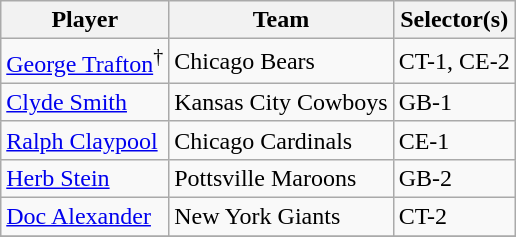<table class="wikitable" style="text-align:left;">
<tr>
<th>Player</th>
<th>Team</th>
<th>Selector(s)</th>
</tr>
<tr>
<td><a href='#'>George Trafton</a><sup>†</sup></td>
<td>Chicago Bears</td>
<td>CT-1, CE-2</td>
</tr>
<tr>
<td><a href='#'>Clyde Smith</a></td>
<td>Kansas City Cowboys</td>
<td>GB-1</td>
</tr>
<tr>
<td><a href='#'>Ralph Claypool</a></td>
<td>Chicago Cardinals</td>
<td>CE-1</td>
</tr>
<tr>
<td><a href='#'>Herb Stein</a></td>
<td>Pottsville Maroons</td>
<td>GB-2</td>
</tr>
<tr>
<td><a href='#'>Doc Alexander</a></td>
<td>New York Giants</td>
<td>CT-2</td>
</tr>
<tr>
</tr>
</table>
